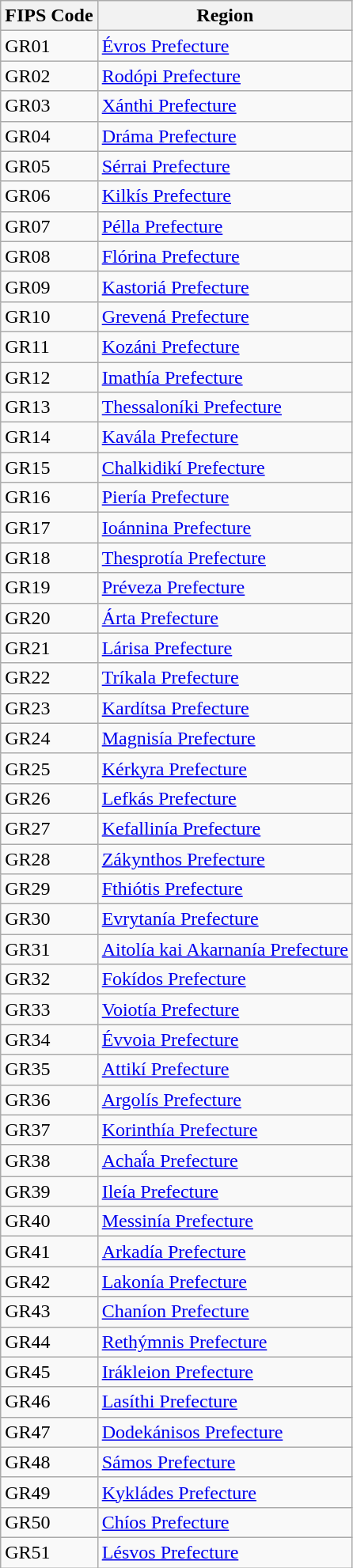<table class="wikitable">
<tr>
<th>FIPS Code</th>
<th>Region</th>
</tr>
<tr>
<td>GR01</td>
<td><a href='#'>Évros Prefecture</a></td>
</tr>
<tr>
<td>GR02</td>
<td><a href='#'>Rodópi Prefecture</a></td>
</tr>
<tr>
<td>GR03</td>
<td><a href='#'>Xánthi Prefecture</a></td>
</tr>
<tr>
<td>GR04</td>
<td><a href='#'>Dráma Prefecture</a></td>
</tr>
<tr>
<td>GR05</td>
<td><a href='#'>Sérrai Prefecture</a></td>
</tr>
<tr>
<td>GR06</td>
<td><a href='#'>Kilkís Prefecture</a></td>
</tr>
<tr>
<td>GR07</td>
<td><a href='#'>Pélla Prefecture</a></td>
</tr>
<tr>
<td>GR08</td>
<td><a href='#'>Flórina Prefecture</a></td>
</tr>
<tr>
<td>GR09</td>
<td><a href='#'>Kastoriá Prefecture</a></td>
</tr>
<tr>
<td>GR10</td>
<td><a href='#'>Grevená Prefecture</a></td>
</tr>
<tr>
<td>GR11</td>
<td><a href='#'>Kozáni Prefecture</a></td>
</tr>
<tr>
<td>GR12</td>
<td><a href='#'>Imathía Prefecture</a></td>
</tr>
<tr>
<td>GR13</td>
<td><a href='#'>Thessaloníki Prefecture</a></td>
</tr>
<tr>
<td>GR14</td>
<td><a href='#'>Kavála Prefecture</a></td>
</tr>
<tr>
<td>GR15</td>
<td><a href='#'>Chalkidikí Prefecture</a></td>
</tr>
<tr>
<td>GR16</td>
<td><a href='#'>Piería Prefecture</a></td>
</tr>
<tr>
<td>GR17</td>
<td><a href='#'>Ioánnina Prefecture</a></td>
</tr>
<tr>
<td>GR18</td>
<td><a href='#'>Thesprotía Prefecture</a></td>
</tr>
<tr>
<td>GR19</td>
<td><a href='#'>Préveza Prefecture</a></td>
</tr>
<tr>
<td>GR20</td>
<td><a href='#'>Árta Prefecture</a></td>
</tr>
<tr>
<td>GR21</td>
<td><a href='#'>Lárisa Prefecture</a></td>
</tr>
<tr>
<td>GR22</td>
<td><a href='#'>Tríkala Prefecture</a></td>
</tr>
<tr>
<td>GR23</td>
<td><a href='#'>Kardítsa Prefecture</a></td>
</tr>
<tr>
<td>GR24</td>
<td><a href='#'>Magnisía Prefecture</a></td>
</tr>
<tr>
<td>GR25</td>
<td><a href='#'>Kérkyra Prefecture</a></td>
</tr>
<tr>
<td>GR26</td>
<td><a href='#'>Lefkás Prefecture</a></td>
</tr>
<tr>
<td>GR27</td>
<td><a href='#'>Kefallinía Prefecture</a></td>
</tr>
<tr>
<td>GR28</td>
<td><a href='#'>Zákynthos Prefecture</a></td>
</tr>
<tr>
<td>GR29</td>
<td><a href='#'>Fthiótis Prefecture</a></td>
</tr>
<tr>
<td>GR30</td>
<td><a href='#'>Evrytanía Prefecture</a></td>
</tr>
<tr>
<td>GR31</td>
<td><a href='#'>Aitolía kai Akarnanía Prefecture</a></td>
</tr>
<tr>
<td>GR32</td>
<td><a href='#'>Fokídos Prefecture</a></td>
</tr>
<tr>
<td>GR33</td>
<td><a href='#'>Voiotía Prefecture</a></td>
</tr>
<tr>
<td>GR34</td>
<td><a href='#'>Évvoia Prefecture</a></td>
</tr>
<tr>
<td>GR35</td>
<td><a href='#'>Attikí Prefecture</a></td>
</tr>
<tr>
<td>GR36</td>
<td><a href='#'>Argolís Prefecture</a></td>
</tr>
<tr>
<td>GR37</td>
<td><a href='#'>Korinthía Prefecture</a></td>
</tr>
<tr>
<td>GR38</td>
<td><a href='#'>Achaḯa Prefecture</a></td>
</tr>
<tr>
<td>GR39</td>
<td><a href='#'>Ileía Prefecture</a></td>
</tr>
<tr>
<td>GR40</td>
<td><a href='#'>Messinía Prefecture</a></td>
</tr>
<tr>
<td>GR41</td>
<td><a href='#'>Arkadía Prefecture</a></td>
</tr>
<tr>
<td>GR42</td>
<td><a href='#'>Lakonía Prefecture</a></td>
</tr>
<tr>
<td>GR43</td>
<td><a href='#'>Chaníon Prefecture</a></td>
</tr>
<tr>
<td>GR44</td>
<td><a href='#'>Rethýmnis Prefecture</a></td>
</tr>
<tr>
<td>GR45</td>
<td><a href='#'>Irákleion Prefecture</a></td>
</tr>
<tr>
<td>GR46</td>
<td><a href='#'>Lasíthi Prefecture</a></td>
</tr>
<tr>
<td>GR47</td>
<td><a href='#'>Dodekánisos Prefecture</a></td>
</tr>
<tr>
<td>GR48</td>
<td><a href='#'>Sámos Prefecture</a></td>
</tr>
<tr>
<td>GR49</td>
<td><a href='#'>Kykládes Prefecture</a></td>
</tr>
<tr>
<td>GR50</td>
<td><a href='#'>Chíos Prefecture</a></td>
</tr>
<tr>
<td>GR51</td>
<td><a href='#'>Lésvos Prefecture</a></td>
</tr>
</table>
